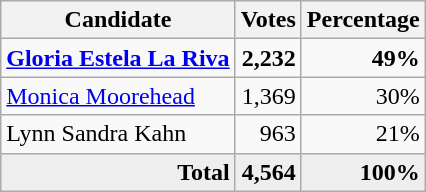<table class="wikitable" style="text-align:right;">
<tr>
<th>Candidate</th>
<th>Votes</th>
<th>Percentage</th>
</tr>
<tr>
<td><strong><a href='#'>Gloria Estela La Riva</a></strong></td>
<td><strong>2,232</strong></td>
<td><strong>49%</strong></td>
</tr>
<tr>
<td style="text-align:left;"><a href='#'>Monica Moorehead</a></td>
<td>1,369</td>
<td>30%</td>
</tr>
<tr>
<td style="text-align:left;">Lynn Sandra Kahn</td>
<td>963</td>
<td>21%</td>
</tr>
<tr style="background:#eee;">
<td style="margin-right:0.50px"><strong>Total</strong></td>
<td style="margin-right:0.50px"><strong>4,564</strong></td>
<td style="margin-right:0.50px"><strong>100%</strong></td>
</tr>
</table>
